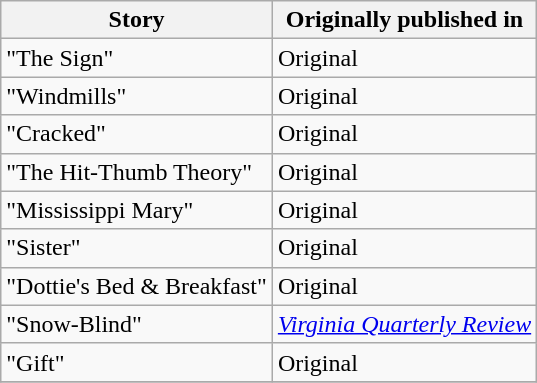<table class="wikitable">
<tr>
<th><strong>Story</strong></th>
<th><strong>Originally published in</strong></th>
</tr>
<tr>
<td>"The Sign"</td>
<td>Original</td>
</tr>
<tr>
<td>"Windmills"</td>
<td>Original</td>
</tr>
<tr>
<td>"Cracked"</td>
<td>Original</td>
</tr>
<tr>
<td>"The Hit-Thumb Theory"</td>
<td>Original</td>
</tr>
<tr>
<td>"Mississippi Mary"</td>
<td>Original</td>
</tr>
<tr>
<td>"Sister"</td>
<td>Original</td>
</tr>
<tr>
<td>"Dottie's Bed & Breakfast"</td>
<td>Original</td>
</tr>
<tr>
<td>"Snow-Blind"</td>
<td><em><a href='#'>Virginia Quarterly Review</a></em></td>
</tr>
<tr>
<td>"Gift"</td>
<td>Original</td>
</tr>
<tr>
</tr>
</table>
